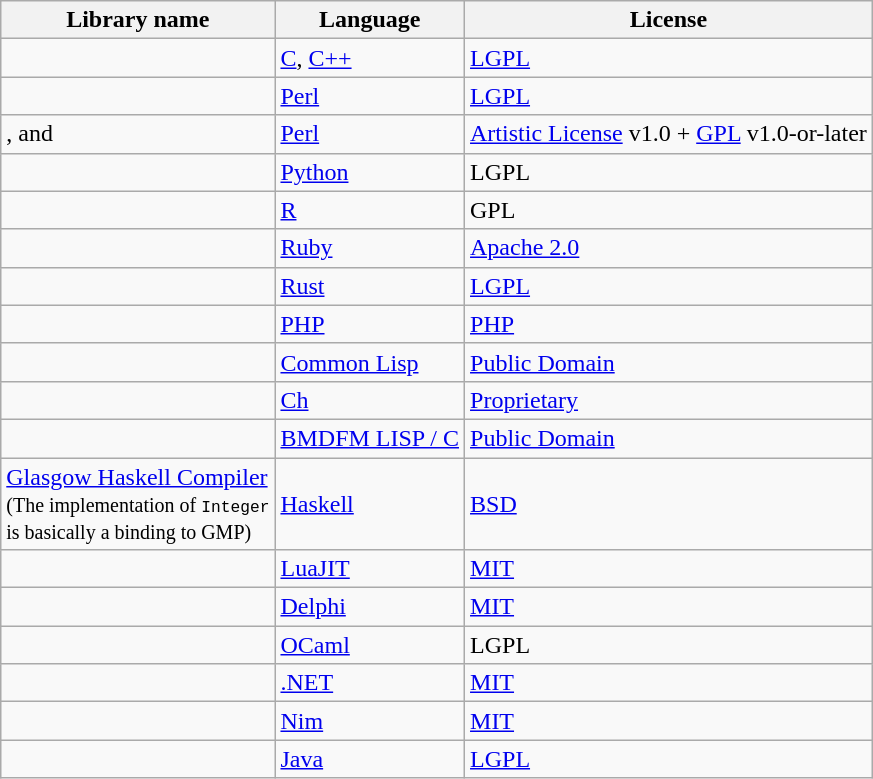<table class="wikitable">
<tr>
<th>Library name</th>
<th>Language</th>
<th>License</th>
</tr>
<tr>
<td></td>
<td><a href='#'>C</a>, <a href='#'>C++</a></td>
<td><a href='#'>LGPL</a></td>
</tr>
<tr>
<td></td>
<td><a href='#'>Perl</a></td>
<td><a href='#'>LGPL</a></td>
</tr>
<tr>
<td>,  and </td>
<td><a href='#'>Perl</a></td>
<td><a href='#'>Artistic License</a> v1.0 + <a href='#'>GPL</a> v1.0-or-later</td>
</tr>
<tr>
<td></td>
<td><a href='#'>Python</a></td>
<td>LGPL</td>
</tr>
<tr>
<td></td>
<td><a href='#'>R</a></td>
<td>GPL</td>
</tr>
<tr>
<td></td>
<td><a href='#'>Ruby</a></td>
<td><a href='#'>Apache 2.0</a></td>
</tr>
<tr>
<td></td>
<td><a href='#'>Rust</a></td>
<td><a href='#'>LGPL</a></td>
</tr>
<tr>
<td></td>
<td><a href='#'>PHP</a></td>
<td><a href='#'>PHP</a></td>
</tr>
<tr>
<td></td>
<td><a href='#'>Common Lisp</a></td>
<td><a href='#'>Public Domain</a></td>
</tr>
<tr>
<td></td>
<td><a href='#'>Ch</a></td>
<td><a href='#'>Proprietary</a></td>
</tr>
<tr>
<td></td>
<td><a href='#'> BMDFM LISP / C</a></td>
<td><a href='#'>Public Domain</a></td>
</tr>
<tr>
<td><a href='#'>Glasgow Haskell Compiler</a><br><small>(The implementation of <code>Integer</code><br>is basically a binding to GMP)</small></td>
<td><a href='#'>Haskell</a></td>
<td><a href='#'>BSD</a></td>
</tr>
<tr>
<td></td>
<td><a href='#'>LuaJIT</a></td>
<td><a href='#'>MIT</a></td>
</tr>
<tr>
<td></td>
<td><a href='#'>Delphi</a></td>
<td><a href='#'>MIT</a></td>
</tr>
<tr>
<td></td>
<td><a href='#'>OCaml</a></td>
<td>LGPL</td>
</tr>
<tr>
<td></td>
<td><a href='#'>.NET</a></td>
<td><a href='#'>MIT</a></td>
</tr>
<tr>
<td></td>
<td><a href='#'>Nim</a></td>
<td><a href='#'>MIT</a></td>
</tr>
<tr>
<td></td>
<td><a href='#'>Java</a></td>
<td><a href='#'>LGPL</a></td>
</tr>
</table>
